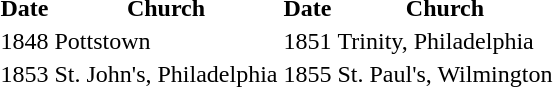<table>
<tr>
<th>Date</th>
<th>Church</th>
<th>Date</th>
<th>Church</th>
</tr>
<tr>
<td>1848</td>
<td>Pottstown</td>
<td>1851</td>
<td>Trinity, Philadelphia</td>
</tr>
<tr>
<td>1853</td>
<td>St. John's, Philadelphia</td>
<td>1855</td>
<td>St. Paul's, Wilmington</td>
</tr>
</table>
